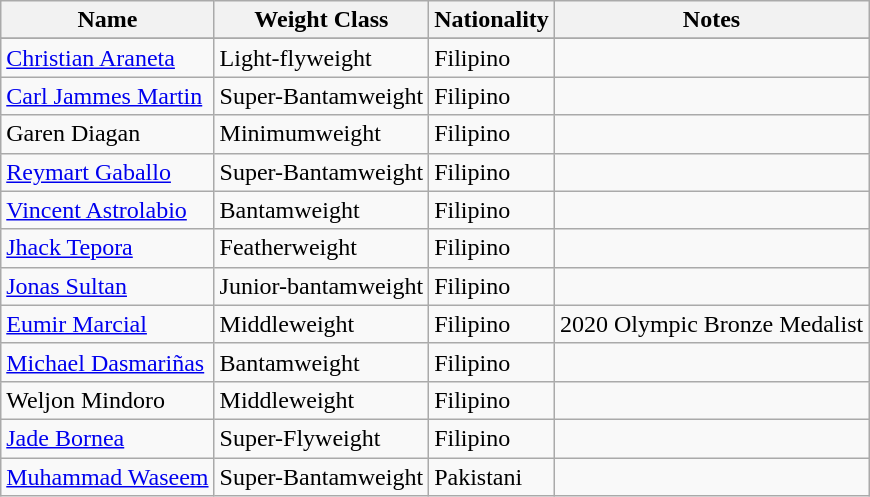<table class="wikitable sortable">
<tr>
<th>Name</th>
<th>Weight Class</th>
<th>Nationality</th>
<th>Notes</th>
</tr>
<tr>
</tr>
<tr>
<td><a href='#'>Christian Araneta</a></td>
<td>Light-flyweight</td>
<td> Filipino</td>
<td></td>
</tr>
<tr>
<td><a href='#'>Carl Jammes Martin</a></td>
<td>Super-Bantamweight</td>
<td> Filipino</td>
<td></td>
</tr>
<tr>
<td>Garen Diagan</td>
<td>Minimumweight</td>
<td> Filipino</td>
<td></td>
</tr>
<tr>
<td><a href='#'>Reymart Gaballo</a></td>
<td>Super-Bantamweight</td>
<td> Filipino</td>
<td></td>
</tr>
<tr>
<td><a href='#'>Vincent Astrolabio</a></td>
<td>Bantamweight</td>
<td> Filipino</td>
<td></td>
</tr>
<tr>
<td><a href='#'>Jhack Tepora</a></td>
<td>Featherweight</td>
<td> Filipino</td>
<td></td>
</tr>
<tr>
<td><a href='#'>Jonas Sultan</a></td>
<td>Junior-bantamweight</td>
<td> Filipino</td>
<td></td>
</tr>
<tr>
<td><a href='#'>Eumir Marcial</a></td>
<td>Middleweight</td>
<td> Filipino</td>
<td>2020 Olympic Bronze Medalist</td>
</tr>
<tr>
<td><a href='#'>Michael Dasmariñas</a></td>
<td>Bantamweight</td>
<td> Filipino</td>
<td></td>
</tr>
<tr>
<td>Weljon Mindoro</td>
<td>Middleweight</td>
<td> Filipino</td>
<td></td>
</tr>
<tr>
<td><a href='#'>Jade Bornea</a></td>
<td>Super-Flyweight</td>
<td> Filipino</td>
<td></td>
</tr>
<tr>
<td><a href='#'>Muhammad Waseem</a></td>
<td>Super-Bantamweight</td>
<td> Pakistani</td>
<td></td>
</tr>
</table>
